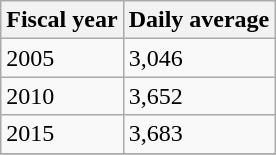<table class="wikitable">
<tr>
<th>Fiscal year</th>
<th>Daily average</th>
</tr>
<tr>
<td>2005</td>
<td>3,046</td>
</tr>
<tr>
<td>2010</td>
<td>3,652</td>
</tr>
<tr>
<td>2015</td>
<td>3,683</td>
</tr>
<tr>
</tr>
</table>
